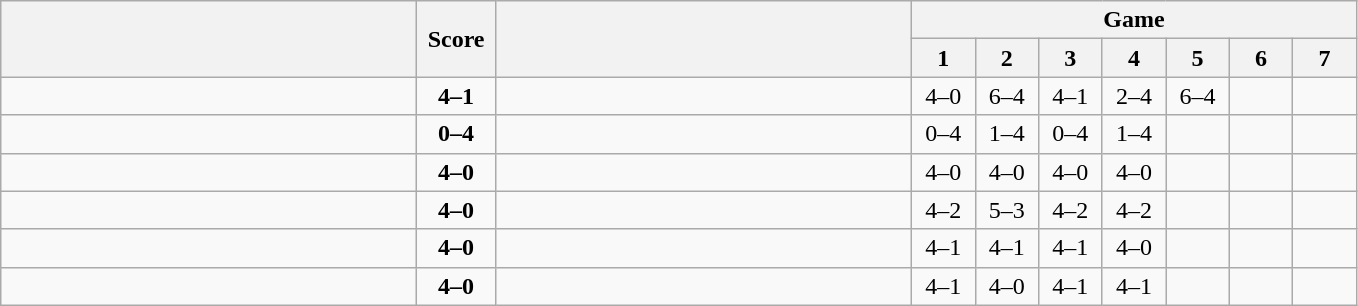<table class="wikitable" style="text-align: center;">
<tr>
<th rowspan=2 align="right" width="270"></th>
<th rowspan=2 width="45">Score</th>
<th rowspan=2 align="left" width="270"></th>
<th colspan=7>Game</th>
</tr>
<tr>
<th width="35">1</th>
<th width="35">2</th>
<th width="35">3</th>
<th width="35">4</th>
<th width="35">5</th>
<th width="35">6</th>
<th width="35">7</th>
</tr>
<tr>
<td align=left><strong></strong></td>
<td align=center><strong>4–1</strong></td>
<td align=left></td>
<td>4–0</td>
<td>6–4</td>
<td>4–1</td>
<td>2–4</td>
<td>6–4</td>
<td></td>
<td></td>
</tr>
<tr>
<td align=left></td>
<td align=center><strong>0–4</strong></td>
<td align=left><strong></strong></td>
<td>0–4</td>
<td>1–4</td>
<td>0–4</td>
<td>1–4</td>
<td></td>
<td></td>
<td></td>
</tr>
<tr>
<td align=left><strong></strong></td>
<td align=center><strong>4–0</strong></td>
<td align=left></td>
<td>4–0</td>
<td>4–0</td>
<td>4–0</td>
<td>4–0</td>
<td></td>
<td></td>
<td></td>
</tr>
<tr>
<td align=left><strong></strong></td>
<td align=center><strong>4–0</strong></td>
<td align=left></td>
<td>4–2</td>
<td>5–3</td>
<td>4–2</td>
<td>4–2</td>
<td></td>
<td></td>
<td></td>
</tr>
<tr>
<td align=left><strong></strong></td>
<td align=center><strong>4–0</strong></td>
<td align=left></td>
<td>4–1</td>
<td>4–1</td>
<td>4–1</td>
<td>4–0</td>
<td></td>
<td></td>
<td></td>
</tr>
<tr>
<td align=left><strong></strong></td>
<td align=center><strong>4–0</strong></td>
<td align=left></td>
<td>4–1</td>
<td>4–0</td>
<td>4–1</td>
<td>4–1</td>
<td></td>
<td></td>
<td></td>
</tr>
</table>
